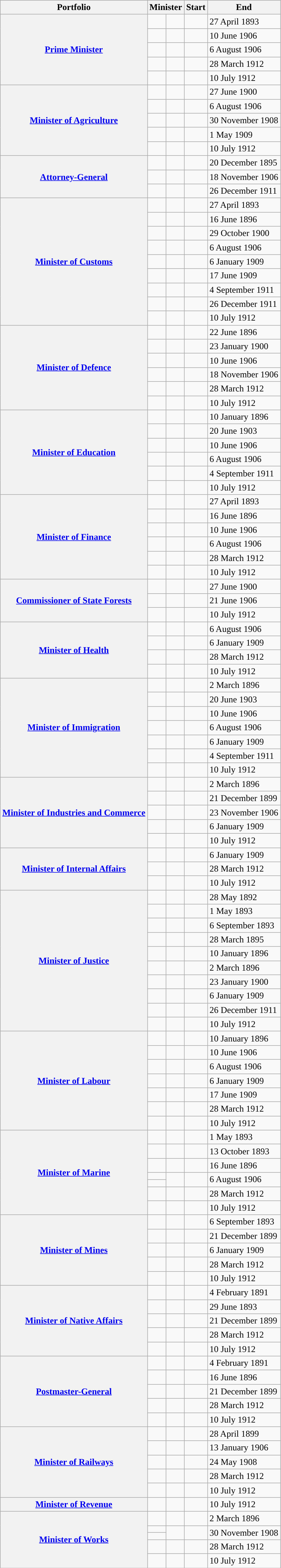<table class="sortable wikitable">
<tr>
<th scope="col">Portfolio</th>
<th scope="col" colspan="2">Minister</th>
<th scope="col">Start</th>
<th scope="col">End</th>
</tr>
<tr>
<th rowspan="5" scope="row"><a href='#'>Prime Minister</a></th>
<td style="background:"></td>
<td></td>
<td></td>
<td>27 April 1893</td>
</tr>
<tr>
<td style="background:"></td>
<td></td>
<td></td>
<td>10 June 1906</td>
</tr>
<tr>
<td style="background:"></td>
<td></td>
<td></td>
<td>6 August 1906</td>
</tr>
<tr>
<td style="background:"></td>
<td></td>
<td></td>
<td>28 March 1912</td>
</tr>
<tr>
<td style="background:"></td>
<td></td>
<td></td>
<td>10 July 1912</td>
</tr>
<tr>
<th rowspan="5" scope="row"><a href='#'>Minister of Agriculture</a></th>
<td style="background:"></td>
<td></td>
<td></td>
<td>27 June 1900</td>
</tr>
<tr>
<td style="background:"></td>
<td></td>
<td></td>
<td>6 August 1906</td>
</tr>
<tr>
<td style="background:"></td>
<td></td>
<td></td>
<td>30 November 1908</td>
</tr>
<tr>
<td style="background:"></td>
<td></td>
<td></td>
<td>1 May 1909</td>
</tr>
<tr>
<td style="background:"></td>
<td></td>
<td></td>
<td>10 July 1912</td>
</tr>
<tr>
<th rowspan="3" scope="row"><a href='#'>Attorney-General</a></th>
<td style="background:"></td>
<td></td>
<td></td>
<td>20 December 1895</td>
</tr>
<tr>
<td style="background:"></td>
<td></td>
<td></td>
<td>18 November 1906</td>
</tr>
<tr>
<td style="background:"></td>
<td></td>
<td></td>
<td>26 December 1911</td>
</tr>
<tr>
<th rowspan="9" scope="row"><a href='#'>Minister of Customs</a></th>
<td style="background:"></td>
<td></td>
<td></td>
<td>27 April 1893</td>
</tr>
<tr>
<td style="background:"></td>
<td></td>
<td></td>
<td>16 June 1896</td>
</tr>
<tr>
<td style="background:"></td>
<td></td>
<td></td>
<td>29 October 1900</td>
</tr>
<tr>
<td style="background:"></td>
<td></td>
<td></td>
<td>6 August 1906</td>
</tr>
<tr>
<td style="background:"></td>
<td></td>
<td></td>
<td>6 January 1909</td>
</tr>
<tr>
<td style="background:"></td>
<td></td>
<td></td>
<td>17 June 1909</td>
</tr>
<tr>
<td style="background:"></td>
<td></td>
<td></td>
<td>4 September 1911</td>
</tr>
<tr>
<td style="background:"></td>
<td></td>
<td></td>
<td>26 December 1911</td>
</tr>
<tr>
<td style="background:"></td>
<td></td>
<td></td>
<td>10 July 1912</td>
</tr>
<tr>
<th rowspan="6" scope="row"><a href='#'>Minister of Defence</a></th>
<td style="background:"></td>
<td></td>
<td></td>
<td>22 June 1896</td>
</tr>
<tr>
<td style="background:"></td>
<td></td>
<td></td>
<td>23 January 1900</td>
</tr>
<tr>
<td style="background:"></td>
<td></td>
<td></td>
<td>10 June 1906</td>
</tr>
<tr>
<td style="background:"></td>
<td></td>
<td></td>
<td>18 November 1906</td>
</tr>
<tr>
<td style="background:"></td>
<td></td>
<td></td>
<td>28 March 1912</td>
</tr>
<tr>
<td style="background:"></td>
<td></td>
<td></td>
<td>10 July 1912</td>
</tr>
<tr>
<th rowspan="6" scope="row"><a href='#'>Minister of Education</a></th>
<td style="background:"></td>
<td></td>
<td></td>
<td>10 January 1896</td>
</tr>
<tr>
<td style="background:"></td>
<td></td>
<td></td>
<td>20 June 1903</td>
</tr>
<tr>
<td style="background:"></td>
<td></td>
<td></td>
<td>10 June 1906</td>
</tr>
<tr>
<td style="background:"></td>
<td></td>
<td></td>
<td>6 August 1906</td>
</tr>
<tr>
<td style="background:"></td>
<td></td>
<td></td>
<td>4 September 1911</td>
</tr>
<tr>
<td style="background:"></td>
<td></td>
<td></td>
<td>10 July 1912</td>
</tr>
<tr>
<th rowspan="6" scope="row"><a href='#'>Minister of Finance</a></th>
<td style="background:"></td>
<td></td>
<td></td>
<td>27 April 1893</td>
</tr>
<tr>
<td style="background:"></td>
<td></td>
<td></td>
<td>16 June 1896</td>
</tr>
<tr>
<td style="background:"></td>
<td></td>
<td></td>
<td>10 June 1906</td>
</tr>
<tr>
<td style="background:"></td>
<td></td>
<td></td>
<td>6 August 1906</td>
</tr>
<tr>
<td style="background:"></td>
<td></td>
<td></td>
<td>28 March 1912</td>
</tr>
<tr>
<td style="background:"></td>
<td></td>
<td></td>
<td>10 July 1912</td>
</tr>
<tr>
<th rowspan="3" scope="row"><a href='#'>Commissioner of State Forests</a></th>
<td style="background:"></td>
<td></td>
<td></td>
<td>27 June 1900</td>
</tr>
<tr>
<td style="background:"></td>
<td></td>
<td></td>
<td>21 June 1906</td>
</tr>
<tr>
<td style="background:"></td>
<td></td>
<td></td>
<td>10 July 1912</td>
</tr>
<tr>
<th rowspan="4" scope="row"><a href='#'>Minister of Health</a></th>
<td style="background:"></td>
<td></td>
<td></td>
<td>6 August 1906</td>
</tr>
<tr>
<td style="background:"></td>
<td></td>
<td></td>
<td>6 January 1909</td>
</tr>
<tr>
<td style="background:"></td>
<td></td>
<td></td>
<td>28 March 1912</td>
</tr>
<tr>
<td style="background:"></td>
<td></td>
<td></td>
<td>10 July 1912</td>
</tr>
<tr>
<th rowspan="7" scope="row"><a href='#'>Minister of Immigration</a></th>
<td style="background:"></td>
<td></td>
<td></td>
<td>2 March 1896</td>
</tr>
<tr>
<td style="background:"></td>
<td></td>
<td></td>
<td>20 June 1903</td>
</tr>
<tr>
<td style="background:"></td>
<td></td>
<td></td>
<td>10 June 1906</td>
</tr>
<tr>
<td style="background:"></td>
<td></td>
<td></td>
<td>6 August 1906</td>
</tr>
<tr>
<td style="background:"></td>
<td></td>
<td></td>
<td>6 January 1909</td>
</tr>
<tr>
<td style="background:"></td>
<td></td>
<td></td>
<td>4 September 1911</td>
</tr>
<tr>
<td style="background:"></td>
<td></td>
<td></td>
<td>10 July 1912</td>
</tr>
<tr>
<th rowspan="5" scope="row"><a href='#'>Minister of Industries and Commerce</a></th>
<td style="background:"></td>
<td></td>
<td></td>
<td>2 March 1896</td>
</tr>
<tr>
<td style="background:"></td>
<td></td>
<td></td>
<td>21 December 1899</td>
</tr>
<tr>
<td style="background:"></td>
<td></td>
<td></td>
<td>23 November 1906</td>
</tr>
<tr>
<td style="background:"></td>
<td></td>
<td></td>
<td>6 January 1909</td>
</tr>
<tr>
<td style="background:"></td>
<td></td>
<td></td>
<td>10 July 1912</td>
</tr>
<tr>
<th rowspan="3" scope="row"><a href='#'>Minister of Internal Affairs</a></th>
<td style="background:"></td>
<td></td>
<td></td>
<td>6 January 1909</td>
</tr>
<tr>
<td style="background:"></td>
<td></td>
<td></td>
<td>28 March 1912</td>
</tr>
<tr>
<td style="background:"></td>
<td></td>
<td></td>
<td>10 July 1912</td>
</tr>
<tr>
<th rowspan="10" scope="row"><a href='#'>Minister of Justice</a></th>
<td style="background:"></td>
<td></td>
<td></td>
<td>28 May 1892</td>
</tr>
<tr>
<td style="background:"></td>
<td></td>
<td></td>
<td>1 May 1893</td>
</tr>
<tr>
<td style="background:"></td>
<td></td>
<td></td>
<td>6 September 1893</td>
</tr>
<tr>
<td style="background:"></td>
<td></td>
<td></td>
<td>28 March 1895</td>
</tr>
<tr>
<td style="background:"></td>
<td></td>
<td></td>
<td>10 January 1896</td>
</tr>
<tr>
<td style="background:"></td>
<td></td>
<td></td>
<td>2 March 1896</td>
</tr>
<tr>
<td style="background:"></td>
<td></td>
<td></td>
<td>23 January 1900</td>
</tr>
<tr>
<td style="background:"></td>
<td></td>
<td></td>
<td>6 January 1909</td>
</tr>
<tr>
<td style="background:"></td>
<td></td>
<td></td>
<td>26 December 1911</td>
</tr>
<tr>
<td style="background:"></td>
<td></td>
<td></td>
<td>10 July 1912</td>
</tr>
<tr>
<th rowspan="7" scope="row"><a href='#'>Minister of Labour</a></th>
<td style="background:"></td>
<td></td>
<td></td>
<td>10 January 1896</td>
</tr>
<tr>
<td style="background:"></td>
<td></td>
<td></td>
<td>10 June 1906</td>
</tr>
<tr>
<td style="background:"></td>
<td></td>
<td></td>
<td>6 August 1906</td>
</tr>
<tr>
<td style="background:"></td>
<td></td>
<td></td>
<td>6 January 1909</td>
</tr>
<tr>
<td style="background:"></td>
<td></td>
<td></td>
<td>17 June 1909</td>
</tr>
<tr>
<td style="background:"></td>
<td></td>
<td></td>
<td>28 March 1912</td>
</tr>
<tr>
<td style="background:"></td>
<td></td>
<td></td>
<td>10 July 1912</td>
</tr>
<tr>
<th rowspan="7" scope="row"><a href='#'>Minister of Marine</a></th>
<td style="background:"></td>
<td></td>
<td></td>
<td>1 May 1893</td>
</tr>
<tr>
<td style="background:"></td>
<td></td>
<td></td>
<td>13 October 1893</td>
</tr>
<tr>
<td style="background:"></td>
<td></td>
<td></td>
<td>16 June 1896</td>
</tr>
<tr>
<td style="background:"></td>
<td rowspan=2></td>
<td rowspan=2></td>
<td rowspan=2>6 August 1906</td>
</tr>
<tr>
<td style="background:"></td>
</tr>
<tr>
<td style="background:"></td>
<td></td>
<td></td>
<td>28 March 1912</td>
</tr>
<tr>
<td style="background:"></td>
<td></td>
<td></td>
<td>10 July 1912</td>
</tr>
<tr>
<th rowspan="5" scope="row"><a href='#'>Minister of Mines</a></th>
<td style="background:"></td>
<td></td>
<td></td>
<td>6 September 1893</td>
</tr>
<tr>
<td style="background:"></td>
<td></td>
<td></td>
<td>21 December 1899</td>
</tr>
<tr>
<td style="background:"></td>
<td></td>
<td></td>
<td>6 January 1909</td>
</tr>
<tr>
<td style="background:"></td>
<td></td>
<td></td>
<td>28 March 1912</td>
</tr>
<tr>
<td style="background:"></td>
<td></td>
<td></td>
<td>10 July 1912</td>
</tr>
<tr>
<th rowspan="5" scope="row"><a href='#'>Minister of Native Affairs</a></th>
<td style="background:"></td>
<td></td>
<td></td>
<td>4 February 1891</td>
</tr>
<tr>
<td style="background:"></td>
<td></td>
<td></td>
<td>29 June 1893</td>
</tr>
<tr>
<td style="background:"></td>
<td></td>
<td></td>
<td>21 December 1899</td>
</tr>
<tr>
<td style="background:"></td>
<td></td>
<td></td>
<td>28 March 1912</td>
</tr>
<tr>
<td style="background:"></td>
<td></td>
<td></td>
<td>10 July 1912</td>
</tr>
<tr>
<th rowspan="5" scope="row"><a href='#'>Postmaster-General</a></th>
<td style="background:"></td>
<td></td>
<td></td>
<td>4 February 1891</td>
</tr>
<tr>
<td style="background:"></td>
<td></td>
<td></td>
<td>16 June 1896</td>
</tr>
<tr>
<td style="background:"></td>
<td></td>
<td></td>
<td>21 December 1899</td>
</tr>
<tr>
<td style="background:"></td>
<td></td>
<td></td>
<td>28 March 1912</td>
</tr>
<tr>
<td style="background:"></td>
<td></td>
<td></td>
<td>10 July 1912</td>
</tr>
<tr>
<th rowspan="5" scope="row"><a href='#'>Minister of Railways</a></th>
<td style="background:"></td>
<td></td>
<td></td>
<td>28 April 1899</td>
</tr>
<tr>
<td style="background:"></td>
<td></td>
<td></td>
<td>13 January 1906</td>
</tr>
<tr>
<td style="background:"></td>
<td></td>
<td></td>
<td>24 May 1908</td>
</tr>
<tr>
<td style="background:"></td>
<td></td>
<td></td>
<td>28 March 1912</td>
</tr>
<tr>
<td style="background:"></td>
<td></td>
<td></td>
<td>10 July 1912</td>
</tr>
<tr>
<th scope="row"><a href='#'>Minister of Revenue</a></th>
<td style="background:"></td>
<td></td>
<td></td>
<td>10 July 1912</td>
</tr>
<tr>
<th rowspan="5" scope="row"><a href='#'>Minister of Works</a></th>
<td style="background:"></td>
<td></td>
<td></td>
<td>2 March 1896</td>
</tr>
<tr>
<td style="background:"></td>
<td rowspan=2></td>
<td rowspan=2></td>
<td rowspan=2>30 November 1908</td>
</tr>
<tr>
<td style="background:"></td>
</tr>
<tr>
<td style="background:"></td>
<td></td>
<td></td>
<td>28 March 1912</td>
</tr>
<tr>
<td style="background:"></td>
<td></td>
<td></td>
<td>10 July 1912</td>
</tr>
</table>
